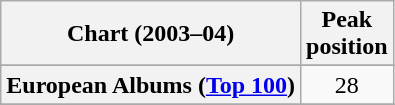<table class="wikitable sortable plainrowheaders" style="text-align:center">
<tr>
<th scope="col">Chart (2003–04)</th>
<th scope="col">Peak<br> position</th>
</tr>
<tr>
</tr>
<tr>
</tr>
<tr>
</tr>
<tr>
</tr>
<tr>
</tr>
<tr>
</tr>
<tr>
</tr>
<tr>
<th scope="row">European Albums (<a href='#'>Top 100</a>)</th>
<td>28</td>
</tr>
<tr>
</tr>
<tr>
</tr>
<tr>
</tr>
<tr>
</tr>
<tr>
</tr>
<tr>
</tr>
<tr>
</tr>
<tr>
</tr>
<tr>
</tr>
<tr>
</tr>
<tr>
</tr>
<tr>
</tr>
<tr>
</tr>
</table>
